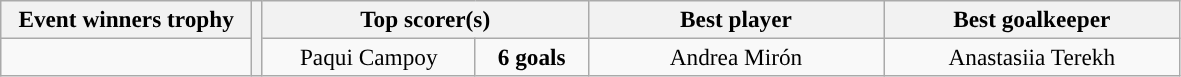<table class="wikitable" style="text-align: center; font-size: 97%;">
<tr>
<th width=160>Event winners trophy</th>
<th rowspan=2></th>
<th colspan=2 width=210>Top scorer(s)</th>
<th width=190>Best player</th>
<th width=190>Best goalkeeper</th>
</tr>
<tr align=center style="background:">
<td style="text-align:center;"></td>
<td> Paqui Campoy</td>
<td><strong>6 goals</strong></td>
<td> Andrea Mirón</td>
<td> Anastasiia Terekh</td>
</tr>
</table>
